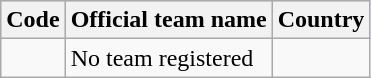<table class="wikitable">
<tr style="background:#ccccff;">
<th>Code</th>
<th>Official team name</th>
<th>Country</th>
</tr>
<tr>
<td></td>
<td>No team registered</td>
<td></td>
</tr>
</table>
